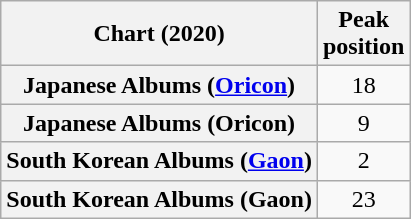<table class="wikitable sortable plainrowheaders" style="text-align:center">
<tr>
<th scope="col">Chart (2020)</th>
<th scope="col">Peak<br>position</th>
</tr>
<tr>
<th scope="row">Japanese Albums (<a href='#'>Oricon</a>)</th>
<td>18</td>
</tr>
<tr>
<th scope="row">Japanese Albums (Oricon)<br></th>
<td>9</td>
</tr>
<tr>
<th scope="row">South Korean Albums (<a href='#'>Gaon</a>)</th>
<td>2</td>
</tr>
<tr>
<th scope="row">South Korean Albums (Gaon)<br></th>
<td>23</td>
</tr>
</table>
